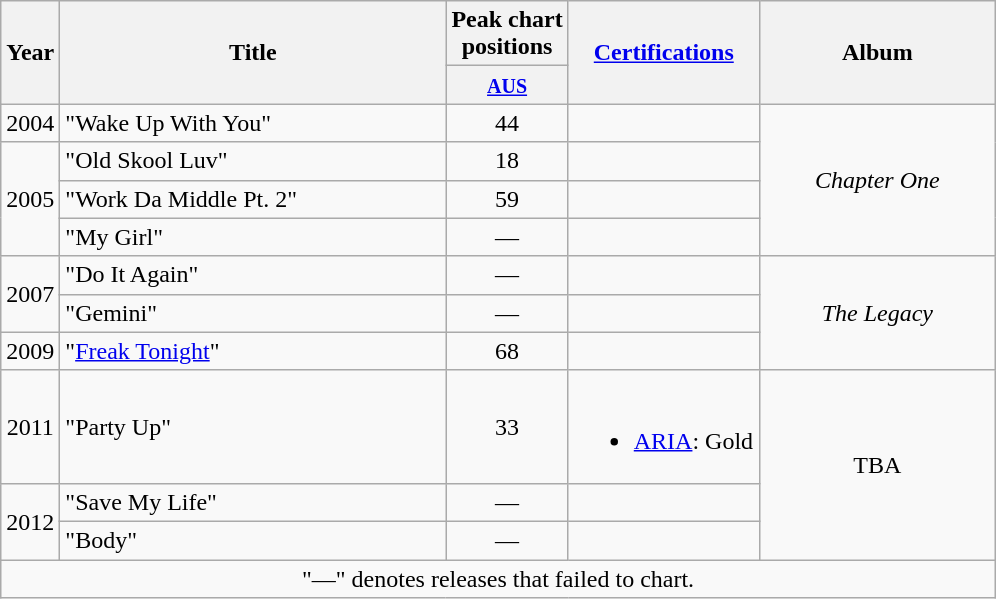<table class="wikitable">
<tr>
<th align="center" rowspan=2>Year</th>
<th align="center" width="250" rowspan=2>Title</th>
<th align="center" colspan=1>Peak chart<br>positions</th>
<th align="center" rowspan=2 width="120"><a href='#'>Certifications</a></th>
<th align="center" rowspan=2 width="150">Album</th>
</tr>
<tr>
<th align="center"><small><a href='#'>AUS</a><br></small></th>
</tr>
<tr>
<td align="center" rowspan=1>2004</td>
<td>"Wake Up With You"</td>
<td align="center">44</td>
<td></td>
<td align="center" rowspan=4><em>Chapter One</em></td>
</tr>
<tr>
<td align="center" rowspan=3>2005</td>
<td>"Old Skool Luv" </td>
<td align="center">18</td>
<td></td>
</tr>
<tr>
<td>"Work Da Middle Pt. 2" </td>
<td align="center">59</td>
<td></td>
</tr>
<tr>
<td>"My Girl"</td>
<td align="center">—</td>
<td></td>
</tr>
<tr>
<td align="center" rowspan=2>2007</td>
<td>"Do It Again"</td>
<td align="center">—</td>
<td></td>
<td align="center" rowspan=3><em>The Legacy</em></td>
</tr>
<tr>
<td>"Gemini" </td>
<td align="center">—</td>
<td></td>
</tr>
<tr>
<td align="center">2009</td>
<td>"<a href='#'>Freak Tonight</a>"</td>
<td align="center">68</td>
<td></td>
</tr>
<tr>
<td align="center">2011</td>
<td>"Party Up"</td>
<td align="center">33</td>
<td><br><ul><li><a href='#'>ARIA</a>: Gold</li></ul></td>
<td align="center" rowspan=3>TBA</td>
</tr>
<tr>
<td align="center" rowspan=2>2012</td>
<td>"Save My Life" </td>
<td align="center">—</td>
<td></td>
</tr>
<tr>
<td>"Body" </td>
<td align="center">—</td>
<td></td>
</tr>
<tr>
<td colspan=15 align="center">"—" denotes releases that failed to chart.</td>
</tr>
</table>
